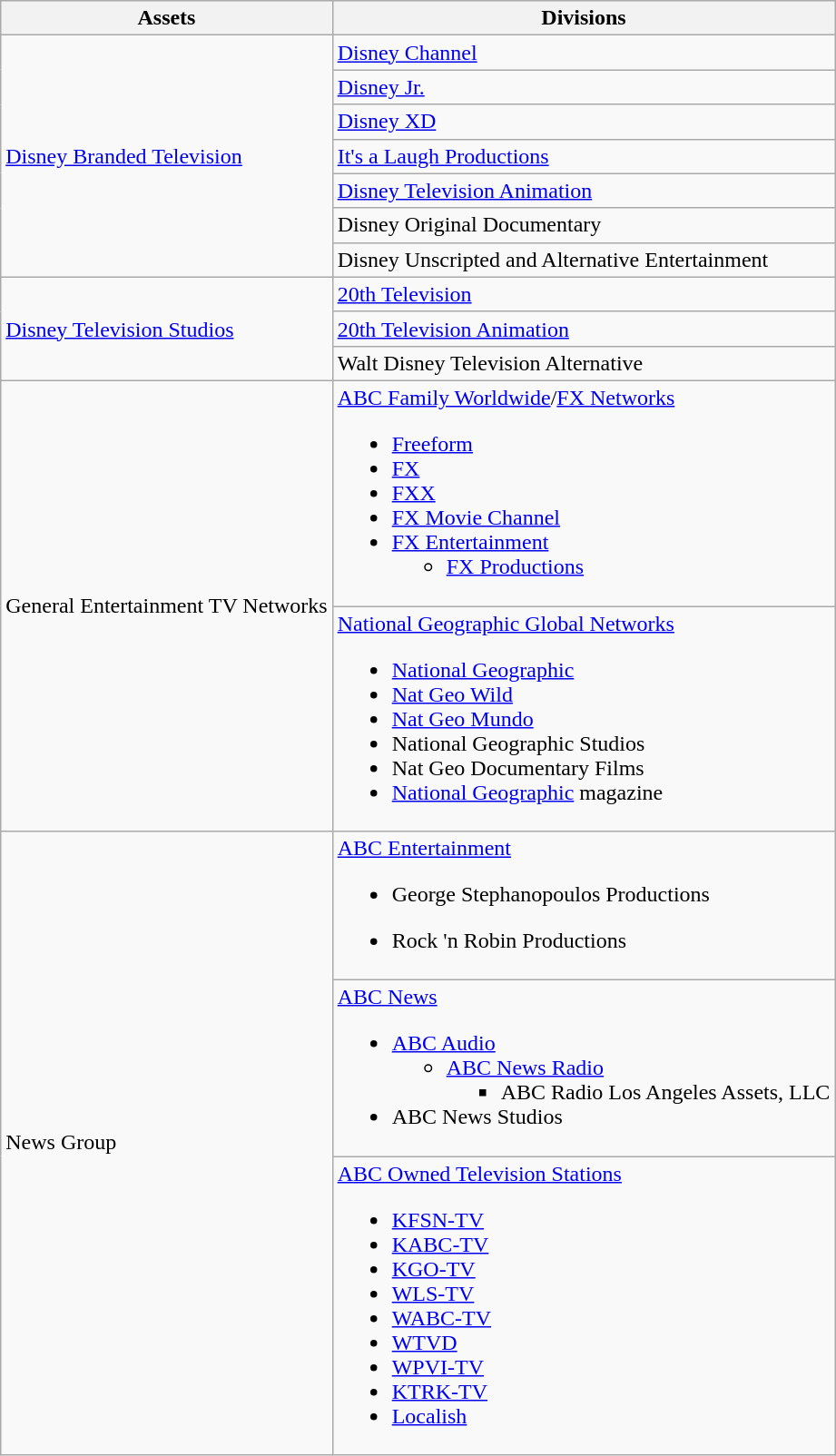<table class="wikitable">
<tr>
<th>Assets</th>
<th>Divisions</th>
</tr>
<tr>
<td rowspan="7"><a href='#'>Disney Branded Television</a></td>
<td><a href='#'>Disney Channel</a></td>
</tr>
<tr>
<td><a href='#'>Disney Jr.</a></td>
</tr>
<tr>
<td><a href='#'>Disney XD</a></td>
</tr>
<tr>
<td><a href='#'>It's a Laugh Productions</a></td>
</tr>
<tr>
<td><a href='#'>Disney Television Animation</a></td>
</tr>
<tr>
<td>Disney Original Documentary</td>
</tr>
<tr>
<td>Disney Unscripted and Alternative Entertainment</td>
</tr>
<tr>
<td rowspan="3"><a href='#'>Disney Television Studios</a></td>
<td><a href='#'>20th Television</a></td>
</tr>
<tr>
<td><a href='#'>20th Television Animation</a></td>
</tr>
<tr>
<td>Walt Disney Television Alternative</td>
</tr>
<tr>
<td rowspan="2">General Entertainment TV Networks</td>
<td><a href='#'>ABC Family Worldwide</a>/<a href='#'>FX Networks</a><br><ul><li><a href='#'>Freeform</a></li><li><a href='#'>FX</a></li><li><a href='#'>FXX</a></li><li><a href='#'>FX Movie Channel</a></li><li><a href='#'>FX Entertainment</a><ul><li><a href='#'>FX Productions</a></li></ul></li></ul></td>
</tr>
<tr>
<td><a href='#'>National Geographic Global Networks</a><br><ul><li><a href='#'>National Geographic</a></li><li><a href='#'>Nat Geo Wild</a></li><li><a href='#'>Nat Geo Mundo</a></li><li>National Geographic Studios</li><li>Nat Geo Documentary Films</li><li><a href='#'>National Geographic</a> magazine</li></ul></td>
</tr>
<tr>
<td rowspan="3">News Group</td>
<td><a href='#'>ABC Entertainment</a><br><ul><li>George Stephanopoulos Productions</li></ul><ul><li>Rock 'n Robin Productions</li></ul></td>
</tr>
<tr>
<td><a href='#'>ABC News</a><br><ul><li><a href='#'>ABC Audio</a><ul><li><a href='#'>ABC News Radio</a><ul><li>ABC Radio Los Angeles Assets, LLC</li></ul></li></ul></li><li>ABC News Studios</li></ul></td>
</tr>
<tr>
<td><a href='#'>ABC Owned Television Stations</a><br><ul><li><a href='#'>KFSN-TV</a></li><li><a href='#'>KABC-TV</a></li><li><a href='#'>KGO-TV</a></li><li><a href='#'>WLS-TV</a></li><li><a href='#'>WABC-TV</a></li><li><a href='#'>WTVD</a></li><li><a href='#'>WPVI-TV</a></li><li><a href='#'>KTRK-TV</a></li><li><a href='#'>Localish</a></li></ul></td>
</tr>
</table>
